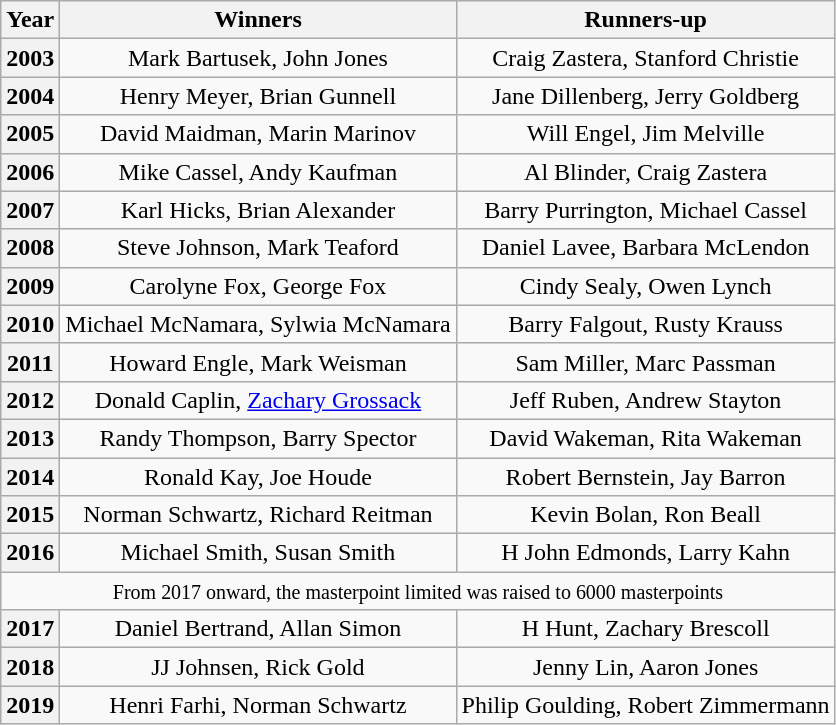<table class="wikitable" style="text-align:center">
<tr>
<th>Year</th>
<th>Winners</th>
<th>Runners-up</th>
</tr>
<tr>
<th>2003</th>
<td>Mark Bartusek, John Jones</td>
<td>Craig Zastera, Stanford Christie</td>
</tr>
<tr>
<th>2004</th>
<td>Henry Meyer, Brian Gunnell</td>
<td>Jane Dillenberg, Jerry Goldberg</td>
</tr>
<tr>
<th>2005</th>
<td>David Maidman, Marin Marinov</td>
<td>Will Engel, Jim Melville</td>
</tr>
<tr>
<th>2006</th>
<td>Mike Cassel, Andy Kaufman</td>
<td>Al Blinder, Craig Zastera</td>
</tr>
<tr>
<th>2007</th>
<td>Karl Hicks, Brian Alexander</td>
<td>Barry Purrington, Michael Cassel</td>
</tr>
<tr>
<th>2008</th>
<td>Steve Johnson, Mark Teaford</td>
<td>Daniel Lavee, Barbara McLendon</td>
</tr>
<tr>
<th>2009</th>
<td>Carolyne Fox, George Fox</td>
<td>Cindy Sealy, Owen Lynch</td>
</tr>
<tr>
<th>2010</th>
<td>Michael McNamara, Sylwia McNamara</td>
<td>Barry Falgout, Rusty Krauss</td>
</tr>
<tr>
<th>2011</th>
<td>Howard Engle, Mark Weisman</td>
<td>Sam Miller, Marc Passman</td>
</tr>
<tr>
<th>2012</th>
<td>Donald Caplin, <a href='#'>Zachary Grossack</a></td>
<td>Jeff Ruben, Andrew Stayton</td>
</tr>
<tr>
<th>2013</th>
<td>Randy Thompson, Barry Spector</td>
<td>David Wakeman, Rita Wakeman</td>
</tr>
<tr>
<th>2014</th>
<td>Ronald Kay, Joe Houde</td>
<td>Robert Bernstein, Jay Barron</td>
</tr>
<tr>
<th>2015</th>
<td>Norman Schwartz, Richard Reitman</td>
<td>Kevin Bolan, Ron Beall</td>
</tr>
<tr>
<th>2016</th>
<td>Michael Smith, Susan Smith</td>
<td>H John Edmonds, Larry Kahn</td>
</tr>
<tr>
<td colspan=3><small>From 2017 onward, the masterpoint limited was raised to 6000 masterpoints</small></td>
</tr>
<tr>
<th>2017</th>
<td>Daniel Bertrand, Allan Simon</td>
<td>H Hunt, Zachary Brescoll</td>
</tr>
<tr>
<th>2018</th>
<td>JJ Johnsen, Rick Gold</td>
<td>Jenny Lin, Aaron Jones</td>
</tr>
<tr>
<th>2019</th>
<td>Henri Farhi, Norman Schwartz</td>
<td>Philip Goulding, Robert Zimmermann</td>
</tr>
</table>
